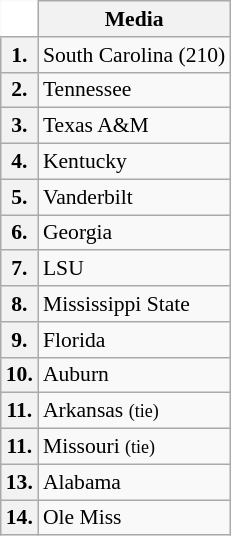<table class="wikitable" style="white-space:nowrap; font-size:90%;">
<tr>
<td ! colspan=1 style="background:white; border-top-style:hidden; border-left-style:hidden;"></td>
<th>Media</th>
</tr>
<tr>
<th>1.</th>
<td>South Carolina (210)</td>
</tr>
<tr>
<th>2.</th>
<td>Tennessee</td>
</tr>
<tr>
<th>3.</th>
<td>Texas A&M</td>
</tr>
<tr>
<th>4.</th>
<td>Kentucky</td>
</tr>
<tr>
<th>5.</th>
<td>Vanderbilt</td>
</tr>
<tr>
<th>6.</th>
<td>Georgia</td>
</tr>
<tr>
<th>7.</th>
<td>LSU</td>
</tr>
<tr>
<th>8.</th>
<td>Mississippi State</td>
</tr>
<tr>
<th>9.</th>
<td>Florida</td>
</tr>
<tr>
<th>10.</th>
<td>Auburn</td>
</tr>
<tr>
<th>11.</th>
<td>Arkansas <small>(tie)</small></td>
</tr>
<tr>
<th>11.</th>
<td>Missouri <small>(tie)</small></td>
</tr>
<tr>
<th>13.</th>
<td>Alabama</td>
</tr>
<tr>
<th>14.</th>
<td>Ole Miss</td>
</tr>
</table>
